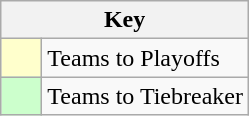<table class="wikitable" style="text-align: center;">
<tr>
<th colspan=2>Key</th>
</tr>
<tr>
<td style="background:#ffc; width:20px;"></td>
<td align=left>Teams to Playoffs</td>
</tr>
<tr>
<td style="background:#cfc; width:20px;"></td>
<td align=left>Teams to Tiebreaker</td>
</tr>
</table>
